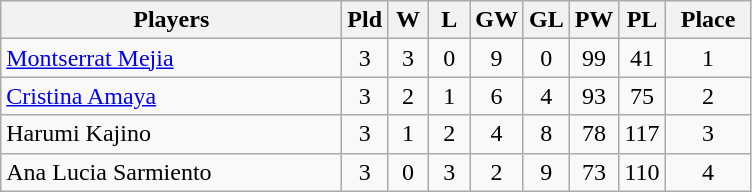<table class=wikitable style="text-align:center">
<tr>
<th width=220>Players</th>
<th width=20>Pld</th>
<th width=20>W</th>
<th width=20>L</th>
<th width=20>GW</th>
<th width=20>GL</th>
<th width=20>PW</th>
<th width=20>PL</th>
<th width=50>Place</th>
</tr>
<tr>
<td align=left> <a href='#'>Montserrat Mejia</a></td>
<td>3</td>
<td>3</td>
<td>0</td>
<td>9</td>
<td>0</td>
<td>99</td>
<td>41</td>
<td>1</td>
</tr>
<tr>
<td align=left> <a href='#'>Cristina Amaya</a></td>
<td>3</td>
<td>2</td>
<td>1</td>
<td>6</td>
<td>4</td>
<td>93</td>
<td>75</td>
<td>2</td>
</tr>
<tr>
<td align=left> Harumi Kajino</td>
<td>3</td>
<td>1</td>
<td>2</td>
<td>4</td>
<td>8</td>
<td>78</td>
<td>117</td>
<td>3</td>
</tr>
<tr>
<td align=left> Ana Lucia Sarmiento</td>
<td>3</td>
<td>0</td>
<td>3</td>
<td>2</td>
<td>9</td>
<td>73</td>
<td>110</td>
<td>4</td>
</tr>
</table>
